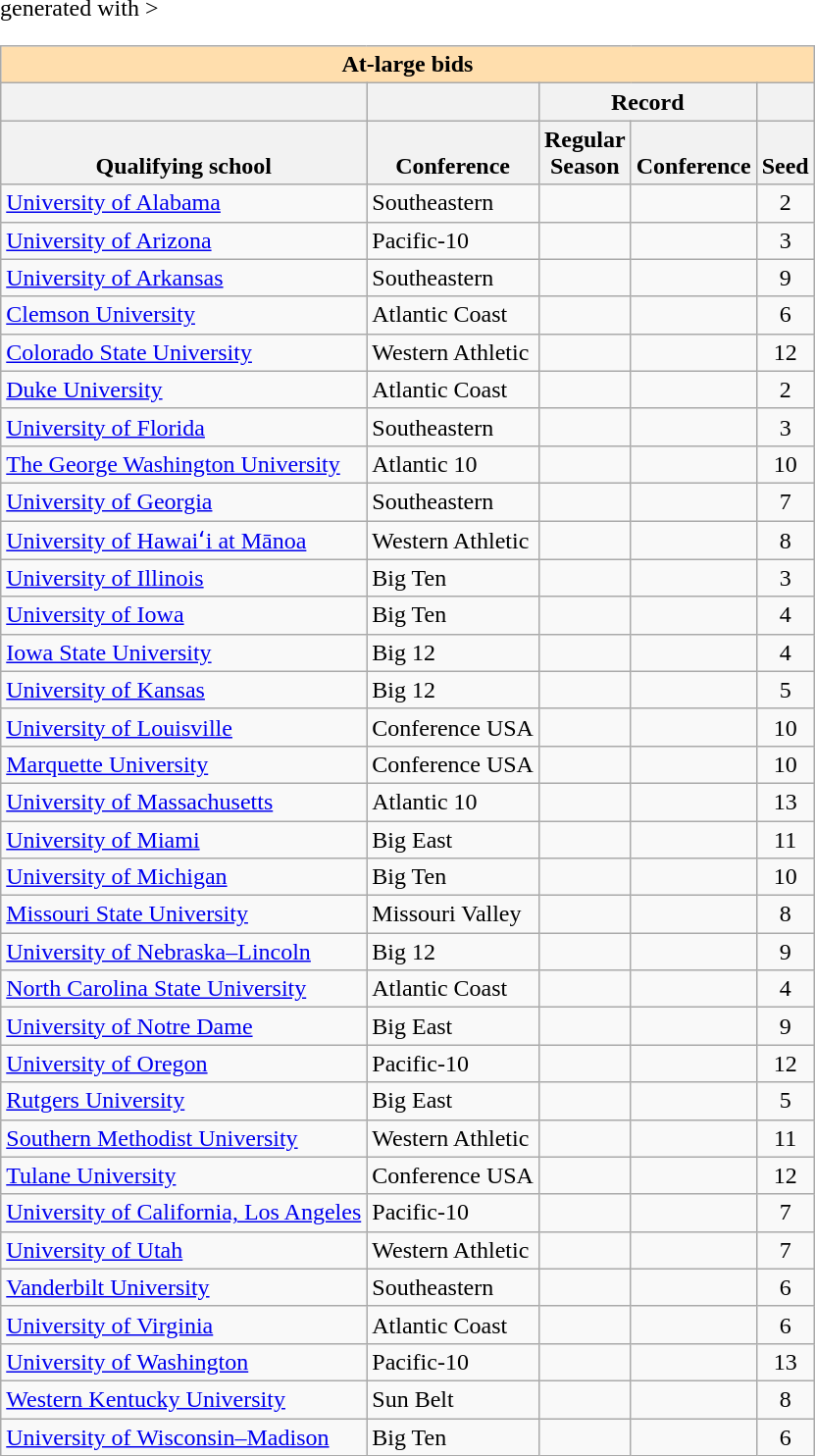<table class="wikitable sortable" <hiddentext>generated with   >
<tr>
<th style="background-color:#FFdead;font-weight:bold"   align="center" valign="bottom"  width="171" colspan="5" height="13">At-large bids</th>
</tr>
<tr>
<th height="13"    valign="bottom"> </th>
<th valign="bottom"> </th>
<th style="font-weight:bold"   colspan="2" align="center"  valign="bottom">Record</th>
<th valign="bottom"> </th>
</tr>
<tr style="font-weight:bold"   valign="bottom">
<th height="13">Qualifying school</th>
<th>Conference</th>
<th>Regular<br> Season</th>
<th>Conference</th>
<th>Seed</th>
</tr>
<tr>
<td height="13"  valign="bottom"><a href='#'>University of Alabama</a></td>
<td valign="bottom">Southeastern</td>
<td align="center"  valign="bottom"></td>
<td align="center"  valign="bottom"></td>
<td align="center"  valign="bottom">2</td>
</tr>
<tr>
<td height="13"  valign="bottom"><a href='#'>University of Arizona</a></td>
<td valign="bottom">Pacific-10</td>
<td align="center"  valign="bottom"></td>
<td align="center"  valign="bottom"></td>
<td align="center"  valign="bottom">3</td>
</tr>
<tr>
<td height="13"  valign="bottom"><a href='#'>University of Arkansas</a></td>
<td valign="bottom">Southeastern</td>
<td align="center"  valign="bottom"></td>
<td align="center"  valign="bottom"></td>
<td align="center"  valign="bottom">9</td>
</tr>
<tr>
<td height="13"  valign="bottom"><a href='#'>Clemson University</a></td>
<td valign="bottom">Atlantic Coast</td>
<td align="center"  valign="bottom"></td>
<td align="center"  valign="bottom"></td>
<td align="center"  valign="bottom">6</td>
</tr>
<tr>
<td height="13"  valign="bottom"><a href='#'>Colorado State University</a></td>
<td valign="bottom">Western Athletic</td>
<td align="center"  valign="bottom"></td>
<td align="center"  valign="bottom"></td>
<td align="center"  valign="bottom">12</td>
</tr>
<tr>
<td height="13"  valign="bottom"><a href='#'>Duke University</a></td>
<td valign="bottom">Atlantic Coast</td>
<td align="center"  valign="bottom"></td>
<td align="center"  valign="bottom"></td>
<td align="center"  valign="bottom">2</td>
</tr>
<tr>
<td height="13"  valign="bottom"><a href='#'>University of Florida</a></td>
<td valign="bottom">Southeastern</td>
<td align="center"  valign="bottom"></td>
<td align="center"  valign="bottom"></td>
<td align="center"  valign="bottom">3</td>
</tr>
<tr>
<td height="13"  valign="bottom"><a href='#'>The George Washington University</a></td>
<td valign="bottom">Atlantic 10</td>
<td align="center"  valign="bottom"></td>
<td align="center"  valign="bottom"></td>
<td align="center"  valign="bottom">10</td>
</tr>
<tr>
<td height="13"  valign="bottom"><a href='#'>University of Georgia</a></td>
<td valign="bottom">Southeastern</td>
<td align="center"  valign="bottom"></td>
<td align="center"  valign="bottom"></td>
<td align="center"  valign="bottom">7</td>
</tr>
<tr>
<td height="13"  valign="bottom"><a href='#'>University of Hawaiʻi at Mānoa</a></td>
<td valign="bottom">Western Athletic</td>
<td align="center"  valign="bottom"></td>
<td align="center"  valign="bottom"></td>
<td align="center"  valign="bottom">8</td>
</tr>
<tr>
<td height="13"  valign="bottom"><a href='#'>University of Illinois</a></td>
<td valign="bottom">Big Ten</td>
<td align="center"  valign="bottom"></td>
<td align="center"  valign="bottom"></td>
<td align="center"  valign="bottom">3</td>
</tr>
<tr>
<td height="13"  valign="bottom"><a href='#'>University of Iowa</a></td>
<td valign="bottom">Big Ten</td>
<td align="center"  valign="bottom"></td>
<td align="center"  valign="bottom"></td>
<td align="center"  valign="bottom">4</td>
</tr>
<tr>
<td height="13"  valign="bottom"><a href='#'>Iowa State University</a></td>
<td valign="bottom">Big 12</td>
<td align="center"  valign="bottom"></td>
<td align="center"  valign="bottom"></td>
<td align="center"  valign="bottom">4</td>
</tr>
<tr>
<td height="13"  valign="bottom"><a href='#'>University of Kansas</a></td>
<td valign="bottom">Big 12</td>
<td align="center"  valign="bottom"></td>
<td align="center"  valign="bottom"></td>
<td align="center"  valign="bottom">5</td>
</tr>
<tr>
<td height="13"  valign="bottom"><a href='#'>University of Louisville</a></td>
<td valign="bottom">Conference USA</td>
<td align="center"  valign="bottom"></td>
<td align="center"  valign="bottom"></td>
<td align="center"  valign="bottom">10</td>
</tr>
<tr>
<td height="13"  valign="bottom"><a href='#'>Marquette University</a></td>
<td valign="bottom">Conference USA</td>
<td align="center"  valign="bottom"></td>
<td align="center"  valign="bottom"></td>
<td align="center"  valign="bottom">10</td>
</tr>
<tr>
<td height="13"  valign="bottom"><a href='#'>University of Massachusetts</a></td>
<td valign="bottom">Atlantic 10</td>
<td align="center"  valign="bottom"></td>
<td align="center"  valign="bottom"></td>
<td align="center"  valign="bottom">13</td>
</tr>
<tr>
<td height="13"  valign="bottom"><a href='#'>University of Miami</a></td>
<td valign="bottom">Big East</td>
<td align="center"  valign="bottom"></td>
<td align="center"  valign="bottom"></td>
<td align="center"  valign="bottom">11</td>
</tr>
<tr>
<td height="13"  valign="bottom"><a href='#'>University of Michigan</a></td>
<td valign="bottom">Big Ten</td>
<td align="center"  valign="bottom"></td>
<td align="center"  valign="bottom"></td>
<td align="center"  valign="bottom">10</td>
</tr>
<tr>
<td height="13"  valign="bottom"><a href='#'>Missouri State University</a></td>
<td valign="bottom">Missouri Valley</td>
<td align="center"  valign="bottom"></td>
<td align="center"  valign="bottom"></td>
<td align="center"  valign="bottom">8</td>
</tr>
<tr>
<td height="13"  valign="bottom"><a href='#'>University of Nebraska–Lincoln</a></td>
<td valign="bottom">Big 12</td>
<td align="center"  valign="bottom"></td>
<td align="center"  valign="bottom"></td>
<td align="center"  valign="bottom">9</td>
</tr>
<tr>
<td height="13"  valign="bottom"><a href='#'>North Carolina State University</a></td>
<td valign="bottom">Atlantic Coast</td>
<td align="center"  valign="bottom"></td>
<td align="center"  valign="bottom"></td>
<td align="center"  valign="bottom">4</td>
</tr>
<tr>
<td height="13"  valign="bottom"><a href='#'>University of Notre Dame</a></td>
<td valign="bottom">Big East</td>
<td align="center"  valign="bottom"></td>
<td align="center"  valign="bottom"></td>
<td align="center"  valign="bottom">9</td>
</tr>
<tr>
<td height="13"  valign="bottom"><a href='#'>University of Oregon</a></td>
<td valign="bottom">Pacific-10</td>
<td align="center"  valign="bottom"></td>
<td align="center"  valign="bottom"></td>
<td align="center"  valign="bottom">12</td>
</tr>
<tr>
<td height="13"  valign="bottom"><a href='#'>Rutgers University</a></td>
<td valign="bottom">Big East</td>
<td align="center"  valign="bottom"></td>
<td align="center"  valign="bottom"></td>
<td align="center"  valign="bottom">5</td>
</tr>
<tr>
<td height="13"  valign="bottom"><a href='#'>Southern Methodist University</a></td>
<td valign="bottom">Western Athletic</td>
<td align="center"  valign="bottom"></td>
<td align="center"  valign="bottom"></td>
<td align="center"  valign="bottom">11</td>
</tr>
<tr>
<td height="13"  valign="bottom"><a href='#'>Tulane University</a></td>
<td valign="bottom">Conference USA</td>
<td align="center"  valign="bottom"></td>
<td align="center"  valign="bottom"></td>
<td align="center"  valign="bottom">12</td>
</tr>
<tr>
<td height="13"  valign="bottom"><a href='#'>University of California, Los Angeles</a></td>
<td valign="bottom">Pacific-10</td>
<td align="center"  valign="bottom"></td>
<td align="center"  valign="bottom"></td>
<td align="center"  valign="bottom">7</td>
</tr>
<tr>
<td height="13"  valign="bottom"><a href='#'>University of Utah</a></td>
<td valign="bottom">Western Athletic</td>
<td align="center"  valign="bottom"></td>
<td align="center"  valign="bottom"></td>
<td align="center"  valign="bottom">7</td>
</tr>
<tr>
<td height="13"  valign="bottom"><a href='#'>Vanderbilt University</a></td>
<td valign="bottom">Southeastern</td>
<td align="center"  valign="bottom"></td>
<td align="center"  valign="bottom"></td>
<td align="center"  valign="bottom">6</td>
</tr>
<tr>
<td height="13"  valign="bottom"><a href='#'>University of Virginia</a></td>
<td valign="bottom">Atlantic Coast</td>
<td align="center"  valign="bottom"></td>
<td align="center"  valign="bottom"></td>
<td align="center"  valign="bottom">6</td>
</tr>
<tr>
<td height="13"  valign="bottom"><a href='#'>University of Washington</a></td>
<td valign="bottom">Pacific-10</td>
<td align="center"  valign="bottom"></td>
<td align="center"  valign="bottom"></td>
<td align="center"  valign="bottom">13</td>
</tr>
<tr>
<td height="13"  valign="bottom"><a href='#'>Western Kentucky University</a></td>
<td valign="bottom">Sun Belt</td>
<td align="center"  valign="bottom"></td>
<td align="center"  valign="bottom"></td>
<td align="center"  valign="bottom">8</td>
</tr>
<tr>
<td height="13"  valign="bottom"><a href='#'>University of Wisconsin–Madison</a></td>
<td valign="bottom">Big Ten</td>
<td align="center"  valign="bottom"></td>
<td align="center"  valign="bottom"></td>
<td align="center"  valign="bottom">6</td>
</tr>
</table>
